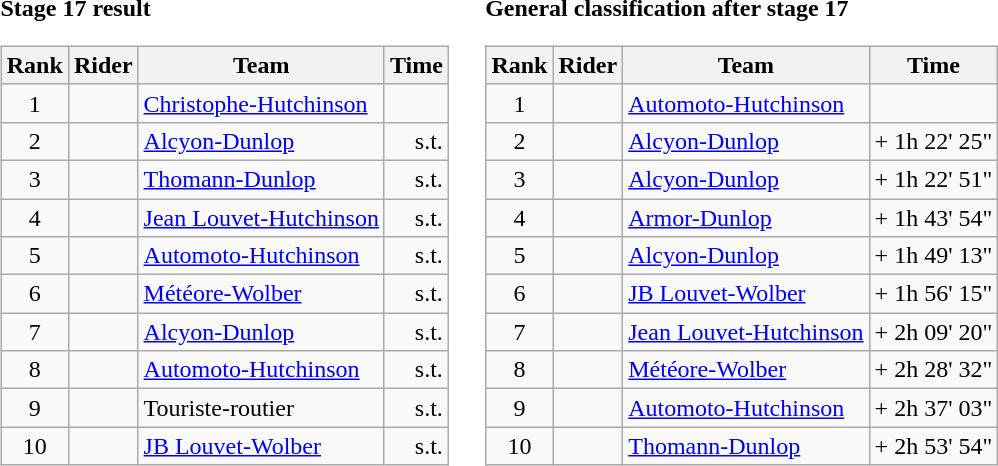<table>
<tr>
<td><strong>Stage 17 result</strong><br><table class="wikitable">
<tr>
<th scope="col">Rank</th>
<th scope="col">Rider</th>
<th scope="col">Team</th>
<th scope="col">Time</th>
</tr>
<tr>
<td style="text-align:center;">1</td>
<td></td>
<td><a href='#'>Christophe-Hutchinson</a></td>
<td style="text-align:right;"></td>
</tr>
<tr>
<td style="text-align:center;">2</td>
<td></td>
<td><a href='#'>Alcyon-Dunlop</a></td>
<td style="text-align:right;">s.t.</td>
</tr>
<tr>
<td style="text-align:center;">3</td>
<td></td>
<td><a href='#'>Thomann-Dunlop</a></td>
<td style="text-align:right;">s.t.</td>
</tr>
<tr>
<td style="text-align:center;">4</td>
<td></td>
<td><a href='#'>Jean Louvet-Hutchinson</a></td>
<td style="text-align:right;">s.t.</td>
</tr>
<tr>
<td style="text-align:center;">5</td>
<td></td>
<td><a href='#'>Automoto-Hutchinson</a></td>
<td style="text-align:right;">s.t.</td>
</tr>
<tr>
<td style="text-align:center;">6</td>
<td></td>
<td><a href='#'>Météore-Wolber</a></td>
<td style="text-align:right;">s.t.</td>
</tr>
<tr>
<td style="text-align:center;">7</td>
<td></td>
<td><a href='#'>Alcyon-Dunlop</a></td>
<td style="text-align:right;">s.t.</td>
</tr>
<tr>
<td style="text-align:center;">8</td>
<td></td>
<td><a href='#'>Automoto-Hutchinson</a></td>
<td style="text-align:right;">s.t.</td>
</tr>
<tr>
<td style="text-align:center;">9</td>
<td></td>
<td>Touriste-routier</td>
<td style="text-align:right;">s.t.</td>
</tr>
<tr>
<td style="text-align:center;">10</td>
<td></td>
<td><a href='#'>JB Louvet-Wolber</a></td>
<td style="text-align:right;">s.t.</td>
</tr>
</table>
</td>
<td></td>
<td><strong>General classification after stage 17</strong><br><table class="wikitable">
<tr>
<th scope="col">Rank</th>
<th scope="col">Rider</th>
<th scope="col">Team</th>
<th scope="col">Time</th>
</tr>
<tr>
<td style="text-align:center;">1</td>
<td></td>
<td><a href='#'>Automoto-Hutchinson</a></td>
<td style="text-align:right;"></td>
</tr>
<tr>
<td style="text-align:center;">2</td>
<td></td>
<td><a href='#'>Alcyon-Dunlop</a></td>
<td style="text-align:right;">+ 1h 22' 25"</td>
</tr>
<tr>
<td style="text-align:center;">3</td>
<td></td>
<td><a href='#'>Alcyon-Dunlop</a></td>
<td style="text-align:right;">+ 1h 22' 51"</td>
</tr>
<tr>
<td style="text-align:center;">4</td>
<td></td>
<td><a href='#'>Armor-Dunlop</a></td>
<td style="text-align:right;">+ 1h 43' 54"</td>
</tr>
<tr>
<td style="text-align:center;">5</td>
<td></td>
<td><a href='#'>Alcyon-Dunlop</a></td>
<td style="text-align:right;">+ 1h 49' 13"</td>
</tr>
<tr>
<td style="text-align:center;">6</td>
<td></td>
<td><a href='#'>JB Louvet-Wolber</a></td>
<td style="text-align:right;">+ 1h 56' 15"</td>
</tr>
<tr>
<td style="text-align:center;">7</td>
<td></td>
<td><a href='#'>Jean Louvet-Hutchinson</a></td>
<td style="text-align:right;">+ 2h 09' 20"</td>
</tr>
<tr>
<td style="text-align:center;">8</td>
<td></td>
<td><a href='#'>Météore-Wolber</a></td>
<td style="text-align:right;">+ 2h 28' 32"</td>
</tr>
<tr>
<td style="text-align:center;">9</td>
<td></td>
<td><a href='#'>Automoto-Hutchinson</a></td>
<td style="text-align:right;">+ 2h 37' 03"</td>
</tr>
<tr>
<td style="text-align:center;">10</td>
<td></td>
<td><a href='#'>Thomann-Dunlop</a></td>
<td style="text-align:right;">+ 2h 53' 54"</td>
</tr>
</table>
</td>
</tr>
</table>
